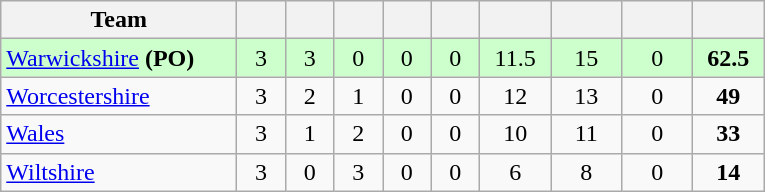<table class="wikitable" style="text-align:center">
<tr>
<th width="150">Team</th>
<th width="25"></th>
<th width="25"></th>
<th width="25"></th>
<th width="25"></th>
<th width="25"></th>
<th width="40"></th>
<th width="40"></th>
<th width="40"></th>
<th width="40"></th>
</tr>
<tr style="background:#cfc">
<td style="text-align:left"><a href='#'>Warwickshire</a>  <strong>(PO)</strong></td>
<td>3</td>
<td>3</td>
<td>0</td>
<td>0</td>
<td>0</td>
<td>11.5</td>
<td>15</td>
<td>0</td>
<td><strong>62.5</strong></td>
</tr>
<tr>
<td style="text-align:left"><a href='#'>Worcestershire</a></td>
<td>3</td>
<td>2</td>
<td>1</td>
<td>0</td>
<td>0</td>
<td>12</td>
<td>13</td>
<td>0</td>
<td><strong>49</strong></td>
</tr>
<tr>
<td style="text-align:left"><a href='#'>Wales</a></td>
<td>3</td>
<td>1</td>
<td>2</td>
<td>0</td>
<td>0</td>
<td>10</td>
<td>11</td>
<td>0</td>
<td><strong>33</strong></td>
</tr>
<tr>
<td style="text-align:left"><a href='#'>Wiltshire</a></td>
<td>3</td>
<td>0</td>
<td>3</td>
<td>0</td>
<td>0</td>
<td>6</td>
<td>8</td>
<td>0</td>
<td><strong>14</strong></td>
</tr>
</table>
